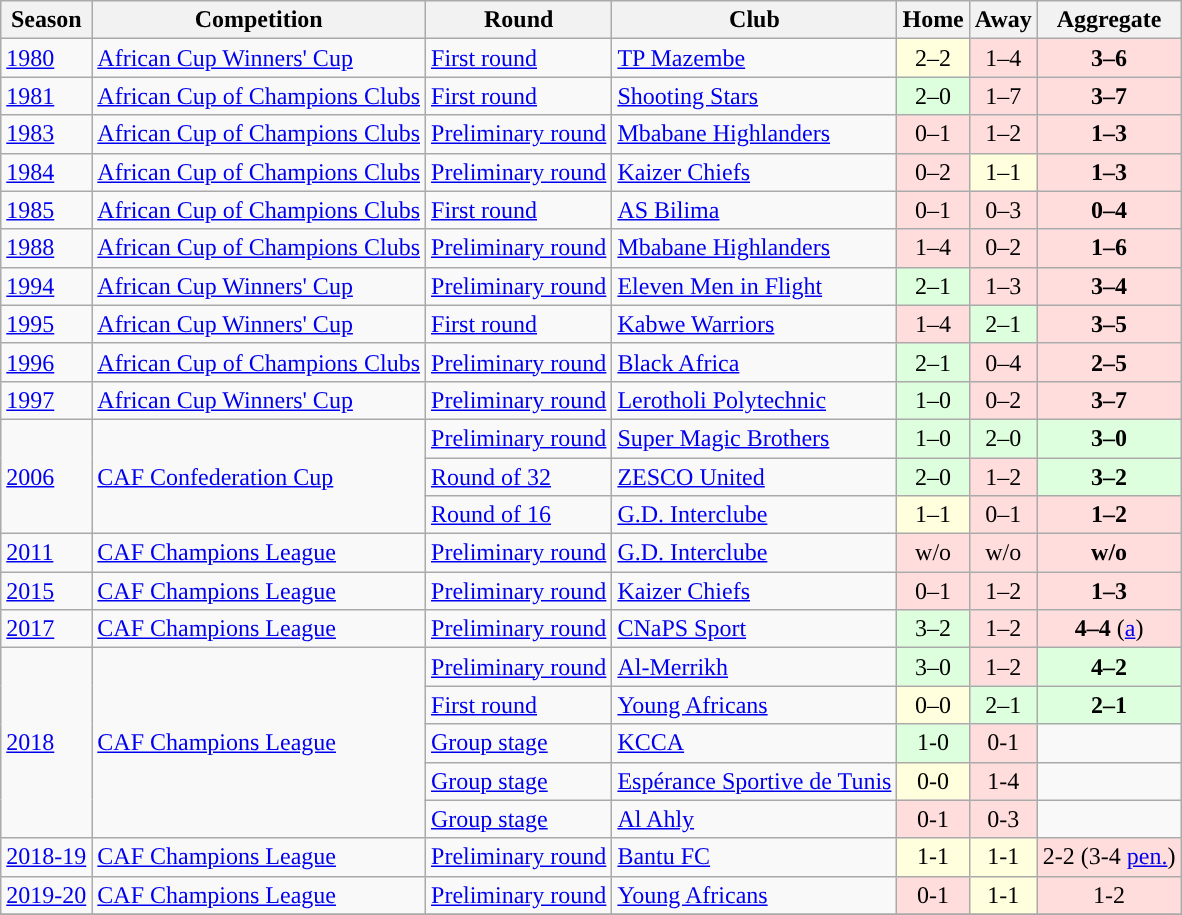<table class="wikitable">
<tr>
<th>Season</th>
<th>Competition</th>
<th>Round</th>
<th>Club</th>
<th>Home</th>
<th>Away</th>
<th>Aggregate</th>
</tr>
<tr>
<td><a href='#'>1980</a></td>
<td><a href='#'>African Cup Winners' Cup</a></td>
<td><a href='#'>First round</a></td>
<td> <a href='#'>TP Mazembe</a></td>
<td style="background:#ffd; text-align:center;">2–2</td>
<td style="background:#fdd; text-align:center;">1–4</td>
<td style="background:#fdd; text-align:center;"><strong>3–6</strong></td>
</tr>
<tr>
<td><a href='#'>1981</a></td>
<td><a href='#'>African Cup of Champions Clubs</a></td>
<td><a href='#'>First round</a></td>
<td> <a href='#'>Shooting Stars</a></td>
<td style="background:#dfd; text-align:center;">2–0</td>
<td style="background:#fdd; text-align:center;">1–7</td>
<td style="background:#fdd; text-align:center;"><strong>3–7</strong></td>
</tr>
<tr>
<td><a href='#'>1983</a></td>
<td><a href='#'>African Cup of Champions Clubs</a></td>
<td><a href='#'>Preliminary round</a></td>
<td> <a href='#'>Mbabane Highlanders</a></td>
<td style="background:#fdd; text-align:center;">0–1</td>
<td style="background:#fdd; text-align:center;">1–2</td>
<td style="background:#fdd; text-align:center;"><strong>1–3</strong></td>
</tr>
<tr>
<td><a href='#'>1984</a></td>
<td><a href='#'>African Cup of Champions Clubs</a></td>
<td><a href='#'>Preliminary round</a></td>
<td> <a href='#'>Kaizer Chiefs</a></td>
<td style="background:#fdd; text-align:center;">0–2</td>
<td style="background:#ffd; text-align:center;">1–1</td>
<td style="background:#fdd; text-align:center;"><strong>1–3</strong></td>
</tr>
<tr>
<td><a href='#'>1985</a></td>
<td><a href='#'>African Cup of Champions Clubs</a></td>
<td><a href='#'>First round</a></td>
<td> <a href='#'>AS Bilima</a></td>
<td style="background:#fdd; text-align:center;">0–1</td>
<td style="background:#fdd; text-align:center;">0–3</td>
<td style="background:#fdd; text-align:center;"><strong>0–4</strong></td>
</tr>
<tr>
<td><a href='#'>1988</a></td>
<td><a href='#'>African Cup of Champions Clubs</a></td>
<td><a href='#'>Preliminary round</a></td>
<td> <a href='#'>Mbabane Highlanders</a></td>
<td style="background:#fdd; text-align:center;">1–4</td>
<td style="background:#fdd; text-align:center;">0–2</td>
<td style="background:#fdd; text-align:center;"><strong>1–6</strong></td>
</tr>
<tr>
<td><a href='#'>1994</a></td>
<td><a href='#'>African Cup Winners' Cup</a></td>
<td><a href='#'>Preliminary round</a></td>
<td> <a href='#'>Eleven Men in Flight</a></td>
<td style="background:#dfd; text-align:center;">2–1</td>
<td style="background:#fdd; text-align:center;">1–3</td>
<td style="background:#fdd; text-align:center;"><strong>3–4</strong></td>
</tr>
<tr>
<td><a href='#'>1995</a></td>
<td><a href='#'>African Cup Winners' Cup</a></td>
<td><a href='#'>First round</a></td>
<td> <a href='#'>Kabwe Warriors</a></td>
<td style="background:#fdd; text-align:center;">1–4</td>
<td style="background:#dfd; text-align:center;">2–1</td>
<td style="background:#fdd; text-align:center;"><strong>3–5</strong></td>
</tr>
<tr>
<td><a href='#'>1996</a></td>
<td><a href='#'>African Cup of Champions Clubs</a></td>
<td><a href='#'>Preliminary round</a></td>
<td> <a href='#'>Black Africa</a></td>
<td style="background:#dfd; text-align:center;">2–1</td>
<td style="background:#fdd; text-align:center;">0–4</td>
<td style="background:#fdd; text-align:center;"><strong>2–5</strong></td>
</tr>
<tr>
<td><a href='#'>1997</a></td>
<td><a href='#'>African Cup Winners' Cup</a></td>
<td><a href='#'>Preliminary round</a></td>
<td> <a href='#'>Lerotholi Polytechnic</a></td>
<td style="background:#dfd; text-align:center;">1–0</td>
<td style="background:#fdd; text-align:center;">0–2</td>
<td style="background:#fdd; text-align:center;"><strong>3–7</strong></td>
</tr>
<tr>
<td rowspan="3"><a href='#'>2006</a></td>
<td rowspan="3"><a href='#'>CAF Confederation Cup</a></td>
<td><a href='#'>Preliminary round</a></td>
<td> <a href='#'>Super Magic Brothers</a></td>
<td style="background:#dfd; text-align:center;">1–0</td>
<td style="background:#dfd; text-align:center;">2–0</td>
<td style="background:#dfd; text-align:center;"><strong>3–0</strong></td>
</tr>
<tr>
<td><a href='#'>Round of 32</a></td>
<td> <a href='#'>ZESCO United</a></td>
<td style="background:#dfd; text-align:center;">2–0</td>
<td style="background:#fdd; text-align:center;">1–2</td>
<td style="background:#dfd; text-align:center;"><strong>3–2</strong></td>
</tr>
<tr>
<td><a href='#'>Round of 16</a></td>
<td> <a href='#'>G.D. Interclube</a></td>
<td style="background:#ffd; text-align:center;">1–1</td>
<td style="background:#fdd; text-align:center;">0–1</td>
<td style="background:#fdd; text-align:center;"><strong>1–2</strong></td>
</tr>
<tr>
<td><a href='#'>2011</a></td>
<td><a href='#'>CAF Champions League</a></td>
<td><a href='#'>Preliminary round</a></td>
<td> <a href='#'>G.D. Interclube</a></td>
<td style="background:#fdd; text-align:center;">w/o</td>
<td style="background:#fdd; text-align:center;">w/o</td>
<td style="background:#fdd; text-align:center;"><strong>w/o</strong></td>
</tr>
<tr>
<td><a href='#'>2015</a></td>
<td><a href='#'>CAF Champions League</a></td>
<td><a href='#'>Preliminary round</a></td>
<td> <a href='#'>Kaizer Chiefs</a></td>
<td style="background:#fdd; text-align:center;">0–1</td>
<td style="background:#fdd; text-align:center;">1–2</td>
<td style="background:#fdd; text-align:center;"><strong>1–3</strong></td>
</tr>
<tr>
<td><a href='#'>2017</a></td>
<td><a href='#'>CAF Champions League</a></td>
<td><a href='#'>Preliminary round</a></td>
<td> <a href='#'>CNaPS Sport</a></td>
<td style="background:#dfd; text-align:center;">3–2</td>
<td style="background:#fdd; text-align:center;">1–2</td>
<td style="background:#fdd; text-align:center;"><strong>4–4</strong> (<a href='#'>a</a>)</td>
</tr>
<tr>
<td rowspan=5><a href='#'>2018</a></td>
<td rowspan=5><a href='#'>CAF Champions League</a></td>
<td><a href='#'>Preliminary round</a></td>
<td> <a href='#'>Al-Merrikh</a></td>
<td style="background:#dfd; text-align:center;">3–0</td>
<td style="background:#fdd; text-align:center;">1–2</td>
<td style="background:#dfd; text-align:center;"><strong>4–2</strong></td>
</tr>
<tr>
<td><a href='#'>First round</a></td>
<td> <a href='#'>Young Africans</a></td>
<td style="background:#ffd; text-align:center;">0–0</td>
<td style="background:#dfd; text-align:center;">2–1</td>
<td style="background:#dfd; text-align:center;"><strong>2–1</strong></td>
</tr>
<tr>
<td><a href='#'>Group stage</a></td>
<td> <a href='#'>KCCA</a></td>
<td style="background:#dfd; text-align:center;">1-0</td>
<td style="background:#fdd; text-align:center;">0-1</td>
<td style="background:#; text-align:center;"></td>
</tr>
<tr>
<td><a href='#'>Group stage</a></td>
<td> <a href='#'>Espérance Sportive de Tunis</a></td>
<td style="background:#ffd; text-align:center;">0-0</td>
<td style="background:#fdd; text-align:center;">1-4</td>
<td style="background:#; text-align:center;"></td>
</tr>
<tr>
<td><a href='#'>Group stage</a></td>
<td> <a href='#'>Al Ahly</a></td>
<td style="background:#fdd; text-align:center;">0-1</td>
<td style="background:#fdd; text-align:center;">0-3</td>
<td style="background:#; text-align:center;"></td>
</tr>
<tr>
<td><a href='#'>2018-19</a></td>
<td><a href='#'>CAF Champions League</a></td>
<td><a href='#'>Preliminary round</a></td>
<td> <a href='#'>Bantu FC</a></td>
<td style='background:#ffd; text-align:center;"'>1-1</td>
<td style='background:#ffd; text-align:center;"'>1-1</td>
<td style='background:#fdd; text-align:center;"'>2-2 (3-4 <a href='#'>pen.</a>)</td>
</tr>
<tr>
<td><a href='#'>2019-20</a></td>
<td><a href='#'>CAF Champions League</a></td>
<td><a href='#'>Preliminary round</a></td>
<td> <a href='#'>Young Africans</a></td>
<td style="background:#fdd; text-align:center;">0-1</td>
<td style="background:#ffd; text-align:center;">1-1</td>
<td style="background:#fdd; text-align:center;">1-2</td>
</tr>
<tr>
</tr>
</table>
